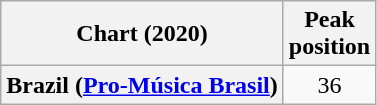<table class="wikitable plainrowheaders" style="text-align:center">
<tr>
<th scope="col">Chart (2020)</th>
<th scope="col">Peak<br>position</th>
</tr>
<tr>
<th scope="row">Brazil (<a href='#'>Pro-Música Brasil</a>)</th>
<td>36</td>
</tr>
</table>
